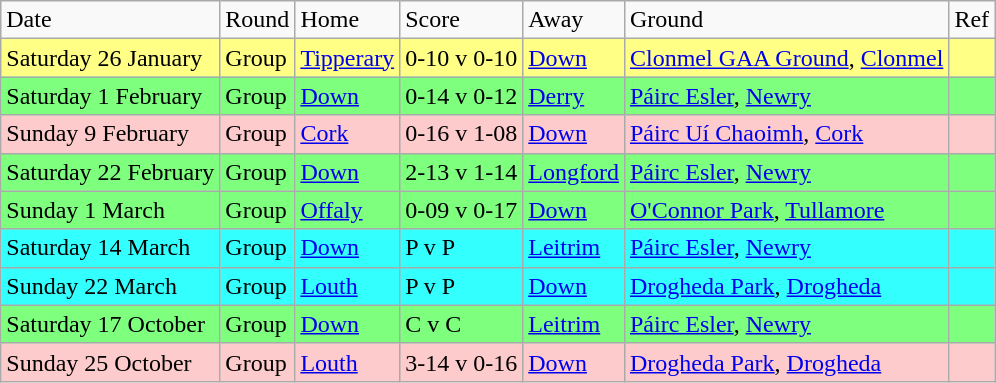<table class="wikitable">
<tr>
<td>Date</td>
<td>Round</td>
<td>Home</td>
<td>Score</td>
<td>Away</td>
<td>Ground</td>
<td>Ref</td>
</tr>
<tr style="background:#ffff85;">
<td>Saturday 26 January</td>
<td>Group</td>
<td><a href='#'>Tipperary</a></td>
<td>0-10 v 0-10</td>
<td><a href='#'>Down</a></td>
<td><a href='#'>Clonmel GAA Ground</a>, <a href='#'>Clonmel</a></td>
<td></td>
</tr>
<tr style="background:#7eff7e;">
<td>Saturday 1 February</td>
<td>Group</td>
<td><a href='#'>Down</a></td>
<td>0-14 v 0-12</td>
<td><a href='#'>Derry</a></td>
<td><a href='#'>Páirc Esler</a>, <a href='#'>Newry</a></td>
<td></td>
</tr>
<tr style="background:#fdcbcb;">
<td>Sunday 9 February</td>
<td>Group</td>
<td><a href='#'>Cork</a></td>
<td>0-16 v 1-08</td>
<td><a href='#'>Down</a></td>
<td><a href='#'>Páirc Uí Chaoimh</a>, <a href='#'>Cork</a></td>
<td></td>
</tr>
<tr style="background:#7eff7e;">
<td>Saturday 22 February</td>
<td>Group</td>
<td><a href='#'>Down</a></td>
<td>2-13 v 1-14</td>
<td><a href='#'>Longford</a></td>
<td><a href='#'>Páirc Esler</a>, <a href='#'>Newry</a></td>
<td></td>
</tr>
<tr style="background:#7eff7e;">
<td>Sunday 1 March</td>
<td>Group</td>
<td><a href='#'>Offaly</a></td>
<td>0-09 v 0-17</td>
<td><a href='#'>Down</a></td>
<td><a href='#'>O'Connor Park</a>, <a href='#'>Tullamore</a></td>
<td></td>
</tr>
<tr style="background:#33FFFF;">
<td>Saturday 14 March</td>
<td>Group</td>
<td><a href='#'>Down</a></td>
<td>P v P</td>
<td><a href='#'>Leitrim</a></td>
<td><a href='#'>Páirc Esler</a>, <a href='#'>Newry</a></td>
<td></td>
</tr>
<tr style="background:#33FFFF;">
<td>Sunday 22 March</td>
<td>Group</td>
<td><a href='#'>Louth</a></td>
<td>P v P</td>
<td><a href='#'>Down</a></td>
<td><a href='#'>Drogheda Park</a>, <a href='#'>Drogheda</a></td>
<td></td>
</tr>
<tr style="background:#7eff7e;">
<td>Saturday 17 October</td>
<td>Group</td>
<td><a href='#'>Down</a></td>
<td>C v C</td>
<td><a href='#'>Leitrim</a></td>
<td><a href='#'>Páirc Esler</a>, <a href='#'>Newry</a></td>
<td></td>
</tr>
<tr style="background:#fdcbcb;">
<td>Sunday 25 October</td>
<td>Group</td>
<td><a href='#'>Louth</a></td>
<td>3-14 v 0-16</td>
<td><a href='#'>Down</a></td>
<td><a href='#'>Drogheda Park</a>, <a href='#'>Drogheda</a></td>
<td></td>
</tr>
</table>
